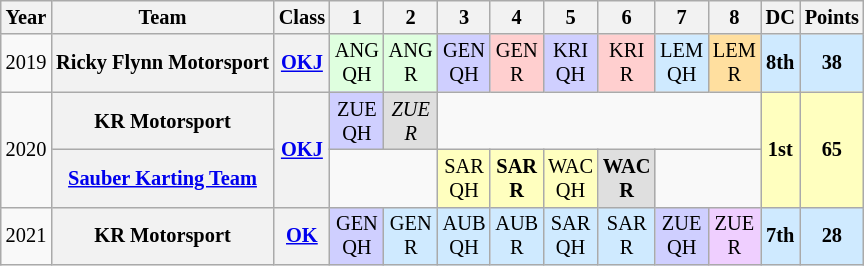<table class="wikitable" style="text-align:center; font-size:85%;">
<tr>
<th>Year</th>
<th>Team</th>
<th>Class</th>
<th>1</th>
<th>2</th>
<th>3</th>
<th>4</th>
<th>5</th>
<th>6</th>
<th>7</th>
<th>8</th>
<th>DC</th>
<th>Points</th>
</tr>
<tr>
<td>2019</td>
<th nowrap>Ricky Flynn Motorsport</th>
<th><a href='#'>OKJ</a></th>
<td style="background:#DFFFDF;">ANG<br>QH<br></td>
<td style="background:#DFFFDF;">ANG<br>R<br></td>
<td style="background:#CFCFFF;">GEN<br>QH<br></td>
<td style="background:#FFCFCF;">GEN<br>R<br></td>
<td style="background:#CFCFFF;">KRI<br>QH<br></td>
<td style="background:#FFCFCF;">KRI<br>R<br></td>
<td style="background:#CFEAFF;">LEM<br>QH<br></td>
<td style="background:#FFDF9F;">LEM<br>R<br></td>
<th style="background:#CFEAFF;">8th</th>
<th style="background:#CFEAFF;">38</th>
</tr>
<tr>
<td rowspan="2">2020</td>
<th nowrap>KR Motorsport</th>
<th rowspan="2"><a href='#'>OKJ</a></th>
<td style="background:#CFCFFF;">ZUE<br>QH<br></td>
<td style="background:#DFDFDF;"><em>ZUE<br>R</em><br></td>
<td colspan="6"></td>
<th rowspan="2" style="background:#FFFFBF;">1st</th>
<th rowspan="2" style="background:#FFFFBF;">65</th>
</tr>
<tr>
<th><a href='#'>Sauber Karting Team</a></th>
<td colspan="2"></td>
<td style="background:#FFFFBF;">SAR<br>QH<br></td>
<td style="background:#FFFFBF;"><strong>SAR<br>R</strong><br></td>
<td style="background:#FFFFBF;">WAC<br>QH<br></td>
<td style="background:#DFDFDF;"><strong>WAC<br>R</strong><br></td>
<td colspan="2"></td>
</tr>
<tr>
<td>2021</td>
<th nowrap>KR Motorsport</th>
<th><a href='#'>OK</a></th>
<td style="background:#CFCFFF;">GEN<br>QH<br></td>
<td style="background:#CFEAFF;">GEN<br>R<br></td>
<td style="background:#CFEAFF;">AUB<br>QH<br></td>
<td style="background:#CFEAFF;">AUB<br>R<br></td>
<td style="background:#CFEAFF;">SAR<br>QH<br></td>
<td style="background:#CFEAFF;">SAR<br>R<br></td>
<td style="background:#CFCFFF;">ZUE<br>QH<br></td>
<td style="background:#EFCFFF;">ZUE<br>R<br></td>
<th style="background:#CFEAFF;">7th</th>
<th style="background:#CFEAFF;">28</th>
</tr>
</table>
